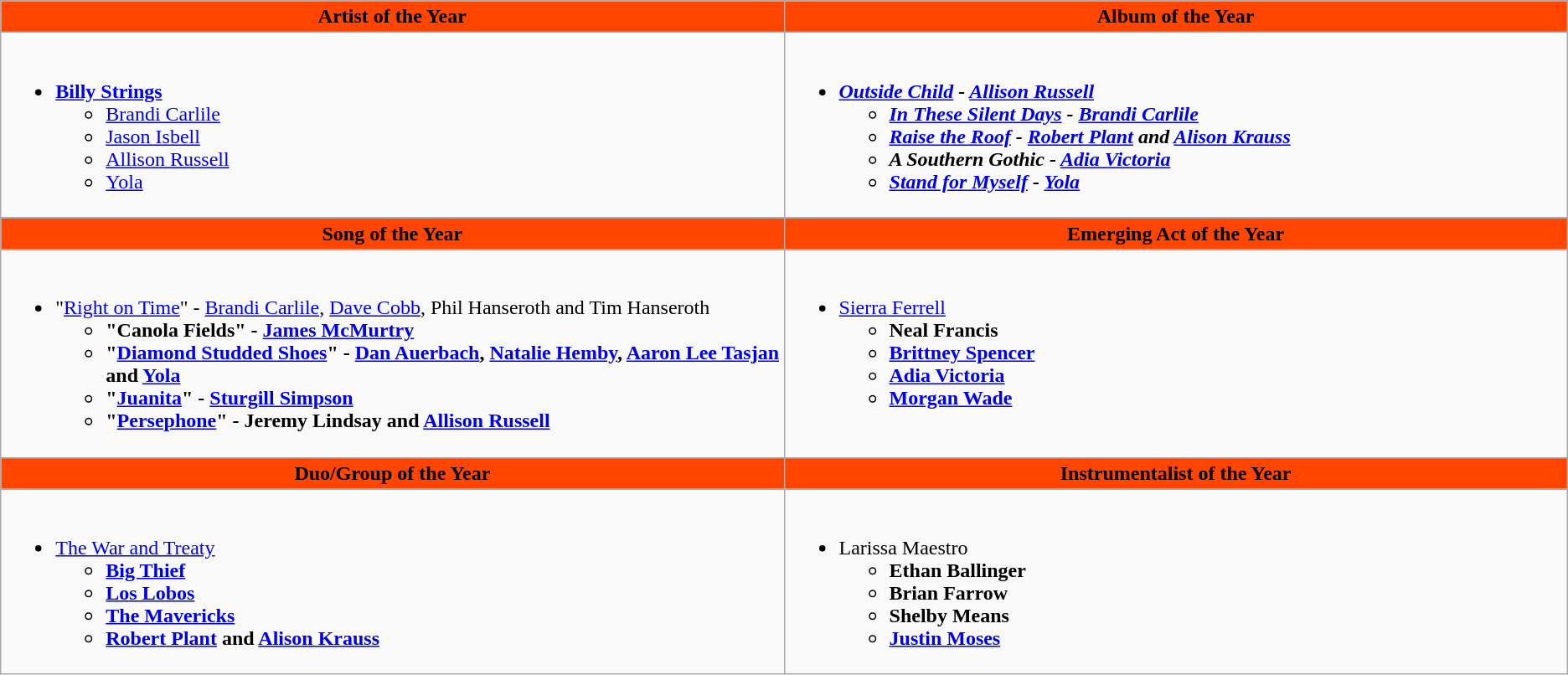<table class="wikitable">
<tr>
<th style="background:#FF4500;" width="50%">Artist of the Year</th>
<th style="background:#FF4500;" width="50%">Album of the Year</th>
</tr>
<tr>
<td valign="top"><br><ul><li><strong><a href='#'>Billy Strings</a></strong><ul><li><a href='#'>Brandi Carlile</a></li><li><a href='#'>Jason Isbell</a></li><li><a href='#'>Allison Russell</a></li><li><a href='#'>Yola</a></li></ul></li></ul></td>
<td valign="top"><br><ul><li><strong><em><a href='#'>Outside Child</a><em> - <a href='#'>Allison Russell</a><strong><ul><li></em><a href='#'>In These Silent Days</a><em> - <a href='#'>Brandi Carlile</a></li><li></em><a href='#'>Raise the Roof</a><em> - <a href='#'>Robert Plant</a> and <a href='#'>Alison Krauss</a></li><li></em>A Southern Gothic<em> - <a href='#'>Adia Victoria</a></li><li></em><a href='#'>Stand for Myself</a><em> - <a href='#'>Yola</a></li></ul></li></ul></td>
</tr>
<tr>
<th style="background:#FF4500; width=50%">Song of the Year</th>
<th style="background:#FF4500 ; width=50%">Emerging Act of the Year</th>
</tr>
<tr>
<td valign="top"><br><ul><li></strong>"<a href='#'>Right on Time</a>" - <a href='#'>Brandi Carlile</a>, <a href='#'>Dave Cobb</a>, Phil Hanseroth and Tim Hanseroth<strong><ul><li>"Canola Fields" - <a href='#'>James McMurtry</a></li><li>"<a href='#'>Diamond Studded Shoes</a>" - <a href='#'>Dan Auerbach</a>, <a href='#'>Natalie Hemby</a>, <a href='#'>Aaron Lee Tasjan</a> and <a href='#'>Yola</a></li><li>"<a href='#'>Juanita</a>" - <a href='#'>Sturgill Simpson</a></li><li>"<a href='#'>Persephone</a>" - Jeremy Lindsay and <a href='#'>Allison Russell</a></li></ul></li></ul></td>
<td valign="top"><br><ul><li></strong><a href='#'>Sierra Ferrell</a><strong><ul><li>Neal Francis</li><li><a href='#'>Brittney Spencer</a></li><li><a href='#'>Adia Victoria</a></li><li><a href='#'>Morgan Wade</a></li></ul></li></ul></td>
</tr>
<tr>
<th style="background:#FF4500; width=50%">Duo/Group of the Year</th>
<th style="background:#FF4500; width=50%">Instrumentalist of the Year</th>
</tr>
<tr>
<td valign="top"><br><ul><li></strong><a href='#'>The War and Treaty</a><strong><ul><li><a href='#'>Big Thief</a></li><li><a href='#'>Los Lobos</a></li><li><a href='#'>The Mavericks</a></li><li><a href='#'>Robert Plant</a> and <a href='#'>Alison Krauss</a></li></ul></li></ul></td>
<td valign="top"><br><ul><li></strong>Larissa Maestro<strong><ul><li>Ethan Ballinger</li><li>Brian Farrow</li><li>Shelby Means</li><li><a href='#'>Justin Moses</a></li></ul></li></ul></td>
</tr>
</table>
